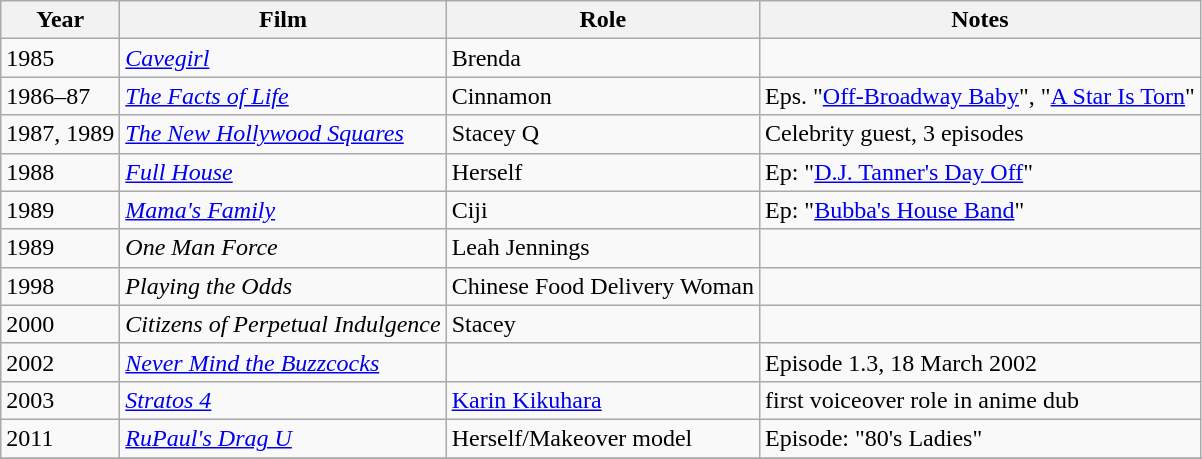<table class="wikitable sortable">
<tr>
<th>Year</th>
<th>Film</th>
<th>Role</th>
<th>Notes</th>
</tr>
<tr>
<td>1985</td>
<td><em><a href='#'>Cavegirl</a></em></td>
<td>Brenda</td>
<td></td>
</tr>
<tr>
<td>1986–87</td>
<td><em><a href='#'>The Facts of Life</a></em></td>
<td>Cinnamon</td>
<td>Eps. "<a href='#'>Off-Broadway Baby</a>", "<a href='#'>A Star Is Torn</a>"</td>
</tr>
<tr>
<td>1987, 1989</td>
<td><em><a href='#'>The New Hollywood Squares</a></em></td>
<td>Stacey Q</td>
<td>Celebrity guest, 3 episodes</td>
</tr>
<tr>
<td>1988</td>
<td><em><a href='#'>Full House</a></em></td>
<td>Herself</td>
<td>Ep: "<a href='#'>D.J. Tanner's Day Off</a>"</td>
</tr>
<tr>
<td>1989</td>
<td><em><a href='#'>Mama's Family</a></em></td>
<td>Ciji</td>
<td>Ep: "<a href='#'>Bubba's House Band</a>"</td>
</tr>
<tr>
<td>1989</td>
<td><em>One Man Force</em></td>
<td>Leah Jennings</td>
<td></td>
</tr>
<tr>
<td>1998</td>
<td><em>Playing the Odds</em></td>
<td>Chinese Food Delivery Woman</td>
<td></td>
</tr>
<tr>
<td>2000</td>
<td><em>Citizens of Perpetual Indulgence</em></td>
<td>Stacey</td>
<td></td>
</tr>
<tr>
<td>2002</td>
<td><em><a href='#'>Never Mind the Buzzcocks</a></em></td>
<td></td>
<td>Episode 1.3, 18 March 2002</td>
</tr>
<tr>
<td>2003</td>
<td><em><a href='#'>Stratos 4</a></em></td>
<td><a href='#'>Karin Kikuhara</a></td>
<td>first voiceover role in anime dub</td>
</tr>
<tr>
<td>2011</td>
<td><em><a href='#'>RuPaul's Drag U</a></em></td>
<td>Herself/Makeover model</td>
<td>Episode: "80's Ladies"</td>
</tr>
<tr>
</tr>
</table>
